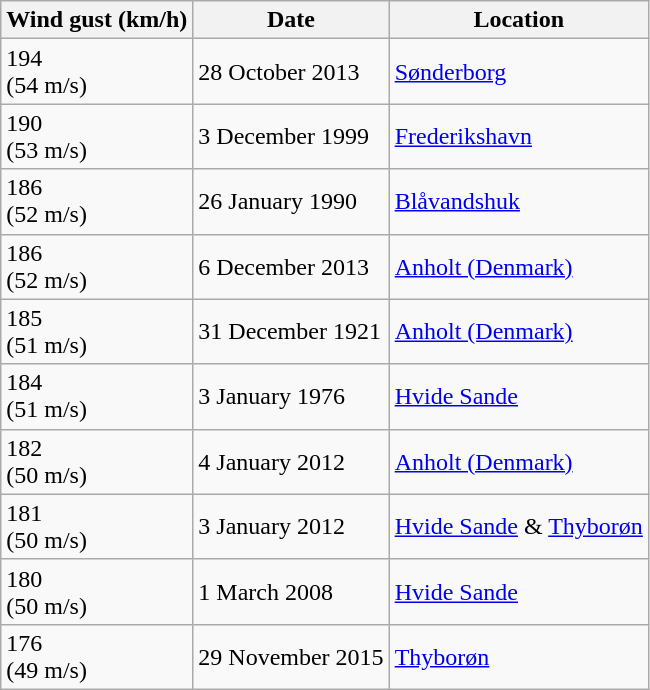<table class="wikitable sortable">
<tr>
<th>Wind gust (km/h)</th>
<th>Date</th>
<th>Location</th>
</tr>
<tr>
<td>194<br>(54 m/s)</td>
<td>28 October 2013</td>
<td><a href='#'>Sønderborg</a></td>
</tr>
<tr>
<td>190<br>(53 m/s)</td>
<td>3 December 1999</td>
<td><a href='#'>Frederikshavn</a></td>
</tr>
<tr>
<td>186<br>(52 m/s)</td>
<td>26 January 1990</td>
<td><a href='#'>Blåvandshuk</a></td>
</tr>
<tr>
<td>186<br>(52 m/s)</td>
<td>6 December 2013</td>
<td><a href='#'>Anholt (Denmark)</a></td>
</tr>
<tr>
<td>185<br>(51 m/s)</td>
<td>31 December 1921</td>
<td><a href='#'>Anholt (Denmark)</a></td>
</tr>
<tr>
<td>184<br>(51 m/s)</td>
<td>3 January 1976</td>
<td><a href='#'>Hvide Sande</a></td>
</tr>
<tr>
<td>182<br>(50 m/s)</td>
<td>4 January 2012</td>
<td><a href='#'>Anholt (Denmark)</a></td>
</tr>
<tr>
<td>181<br>(50 m/s)</td>
<td>3 January 2012</td>
<td><a href='#'>Hvide Sande</a> & <a href='#'>Thyborøn</a></td>
</tr>
<tr>
<td>180<br>(50 m/s)</td>
<td>1 March 2008</td>
<td><a href='#'>Hvide Sande</a></td>
</tr>
<tr>
<td>176<br>(49 m/s)</td>
<td>29 November 2015</td>
<td><a href='#'>Thyborøn</a></td>
</tr>
</table>
